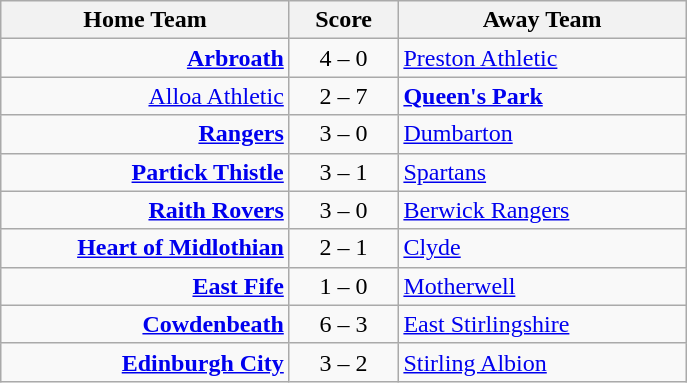<table class="wikitable" style="border-collapse: collapse;">
<tr>
<th align="right" width="185">Home Team</th>
<th align="center" width="65"> Score </th>
<th align="left" width="185">Away Team</th>
</tr>
<tr>
<td style="text-align: right;"><strong><a href='#'>Arbroath</a></strong></td>
<td style="text-align: center;">4 – 0</td>
<td style="text-align: left;"><a href='#'>Preston Athletic</a></td>
</tr>
<tr>
<td style="text-align: right;"><a href='#'>Alloa Athletic</a></td>
<td style="text-align: center;">2 – 7</td>
<td style="text-align: left;"><strong><a href='#'>Queen's Park</a></strong></td>
</tr>
<tr>
<td style="text-align: right;"><strong><a href='#'>Rangers</a></strong></td>
<td style="text-align: center;">3 – 0</td>
<td style="text-align: left;"><a href='#'>Dumbarton</a></td>
</tr>
<tr>
<td style="text-align: right;"><strong><a href='#'>Partick Thistle</a></strong></td>
<td style="text-align: center;">3 – 1</td>
<td style="text-align: left;"><a href='#'>Spartans</a></td>
</tr>
<tr>
<td style="text-align: right;"><strong><a href='#'>Raith Rovers</a></strong></td>
<td style="text-align: center;">3 – 0 </td>
<td style="text-align: left;"><a href='#'>Berwick Rangers</a></td>
</tr>
<tr>
<td style="text-align: right;"><strong><a href='#'>Heart of Midlothian</a></strong></td>
<td style="text-align: center;">2 – 1</td>
<td style="text-align: left;"><a href='#'>Clyde</a></td>
</tr>
<tr>
<td style="text-align: right;"><strong><a href='#'>East Fife</a></strong></td>
<td style="text-align: center;">1 – 0</td>
<td style="text-align: left;"><a href='#'>Motherwell</a></td>
</tr>
<tr>
<td style="text-align: right;"><strong><a href='#'>Cowdenbeath</a></strong></td>
<td style="text-align: center;">6 – 3</td>
<td style="text-align: left;"><a href='#'>East Stirlingshire</a></td>
</tr>
<tr>
<td style="text-align: right;"><strong><a href='#'>Edinburgh City</a></strong></td>
<td style="text-align: center;">3 – 2</td>
<td style="text-align: left;"><a href='#'>Stirling Albion</a></td>
</tr>
</table>
